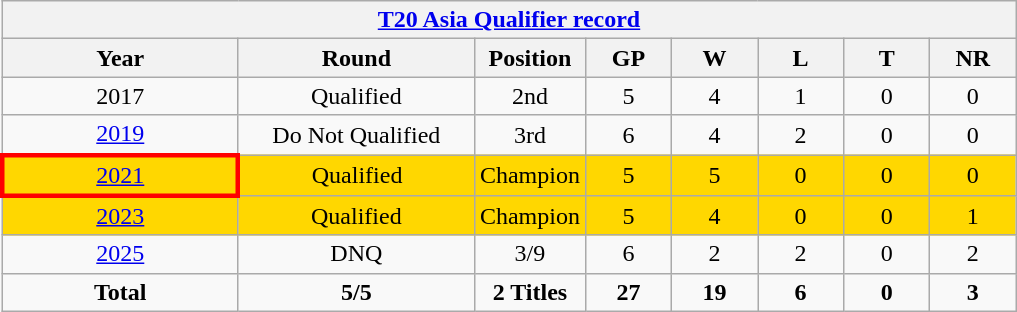<table class="wikitable" style="text-align: center;">
<tr>
<th colspan=8><a href='#'>T20 Asia Qualifier record</a></th>
</tr>
<tr>
<th width=150>Year</th>
<th width=150>Round</th>
<th width=50>Position</th>
<th width=50>GP</th>
<th width=50>W</th>
<th width=50>L</th>
<th width=50>T</th>
<th width=50>NR</th>
</tr>
<tr>
<td> 2017</td>
<td>Qualified</td>
<td>2nd</td>
<td>5</td>
<td>4</td>
<td>1</td>
<td>0</td>
<td>0</td>
</tr>
<tr>
<td> <a href='#'>2019</a></td>
<td>Do Not Qualified</td>
<td>3rd</td>
<td>6</td>
<td>4</td>
<td>2</td>
<td>0</td>
<td>0</td>
</tr>
<tr bgcolor=gold>
<td style="border: 3px solid red"> <a href='#'>2021</a></td>
<td>Qualified</td>
<td>Champion</td>
<td>5</td>
<td>5</td>
<td>0</td>
<td>0</td>
<td>0</td>
</tr>
<tr bgcolor=gold>
<td> <a href='#'>2023</a></td>
<td>Qualified</td>
<td>Champion</td>
<td>5</td>
<td>4</td>
<td>0</td>
<td>0</td>
<td>1</td>
</tr>
<tr>
<td> <a href='#'>2025</a></td>
<td>DNQ</td>
<td>3/9</td>
<td>6</td>
<td>2</td>
<td>2</td>
<td>0</td>
<td>2</td>
</tr>
<tr>
<td><strong>Total</strong></td>
<td><strong>5/5</strong></td>
<td><strong>2 Titles</strong></td>
<td><strong>27</strong></td>
<td><strong>19</strong></td>
<td><strong>6</strong></td>
<td><strong>0</strong></td>
<td><strong>3</strong></td>
</tr>
</table>
